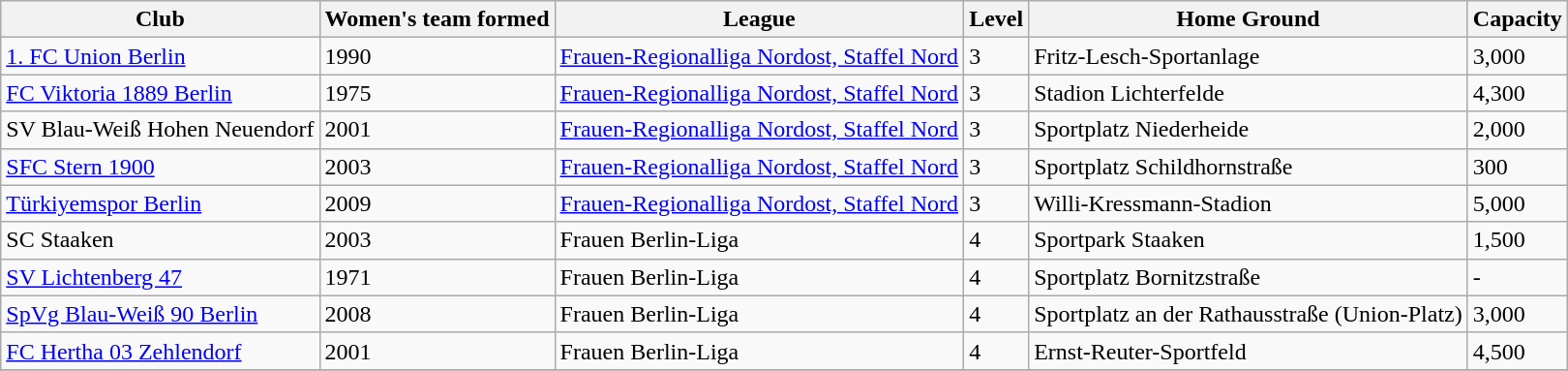<table class="wikitable sortable">
<tr>
<th>Club</th>
<th>Women's team formed</th>
<th>League</th>
<th>Level</th>
<th>Home Ground</th>
<th>Capacity</th>
</tr>
<tr>
<td><a href='#'>1. FC Union Berlin</a></td>
<td>1990</td>
<td><a href='#'>Frauen-Regionalliga Nordost, Staffel Nord</a></td>
<td>3</td>
<td>Fritz-Lesch-Sportanlage</td>
<td>3,000</td>
</tr>
<tr>
<td><a href='#'>FC Viktoria 1889 Berlin</a></td>
<td>1975 </td>
<td><a href='#'>Frauen-Regionalliga Nordost, Staffel Nord</a></td>
<td>3</td>
<td>Stadion Lichterfelde</td>
<td>4,300</td>
</tr>
<tr>
<td>SV Blau-Weiß Hohen Neuendorf</td>
<td>2001</td>
<td><a href='#'>Frauen-Regionalliga Nordost, Staffel Nord</a></td>
<td>3</td>
<td>Sportplatz Niederheide</td>
<td>2,000</td>
</tr>
<tr>
<td><a href='#'>SFC Stern 1900</a></td>
<td>2003</td>
<td><a href='#'>Frauen-Regionalliga Nordost, Staffel Nord</a></td>
<td>3</td>
<td>Sportplatz Schildhornstraße</td>
<td>300</td>
</tr>
<tr>
<td><a href='#'>Türkiyemspor Berlin</a></td>
<td>2009</td>
<td><a href='#'>Frauen-Regionalliga Nordost, Staffel Nord</a></td>
<td>3</td>
<td>Willi-Kressmann-Stadion</td>
<td>5,000</td>
</tr>
<tr>
<td>SC Staaken</td>
<td>2003</td>
<td>Frauen Berlin-Liga</td>
<td>4</td>
<td>Sportpark Staaken</td>
<td>1,500</td>
</tr>
<tr>
<td><a href='#'>SV Lichtenberg 47</a></td>
<td>1971</td>
<td>Frauen Berlin-Liga</td>
<td>4</td>
<td>Sportplatz Bornitzstraße</td>
<td>-</td>
</tr>
<tr>
<td><a href='#'>SpVg Blau-Weiß 90 Berlin</a></td>
<td>2008</td>
<td>Frauen Berlin-Liga</td>
<td>4</td>
<td>Sportplatz an der Rathausstraße (Union-Platz)</td>
<td>3,000</td>
</tr>
<tr>
<td><a href='#'>FC Hertha 03 Zehlendorf</a></td>
<td>2001</td>
<td>Frauen Berlin-Liga</td>
<td>4</td>
<td>Ernst-Reuter-Sportfeld</td>
<td>4,500</td>
</tr>
<tr>
</tr>
</table>
